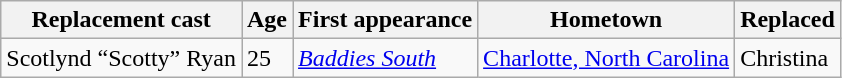<table class="wikitable">
<tr>
<th>Replacement cast</th>
<th>Age</th>
<th>First appearance</th>
<th>Hometown</th>
<th>Replaced</th>
</tr>
<tr>
<td>Scotlynd “Scotty” Ryan</td>
<td>25</td>
<td><em><a href='#'>Baddies South</a></em></td>
<td><a href='#'>Charlotte, North Carolina</a></td>
<td>Christina</td>
</tr>
</table>
